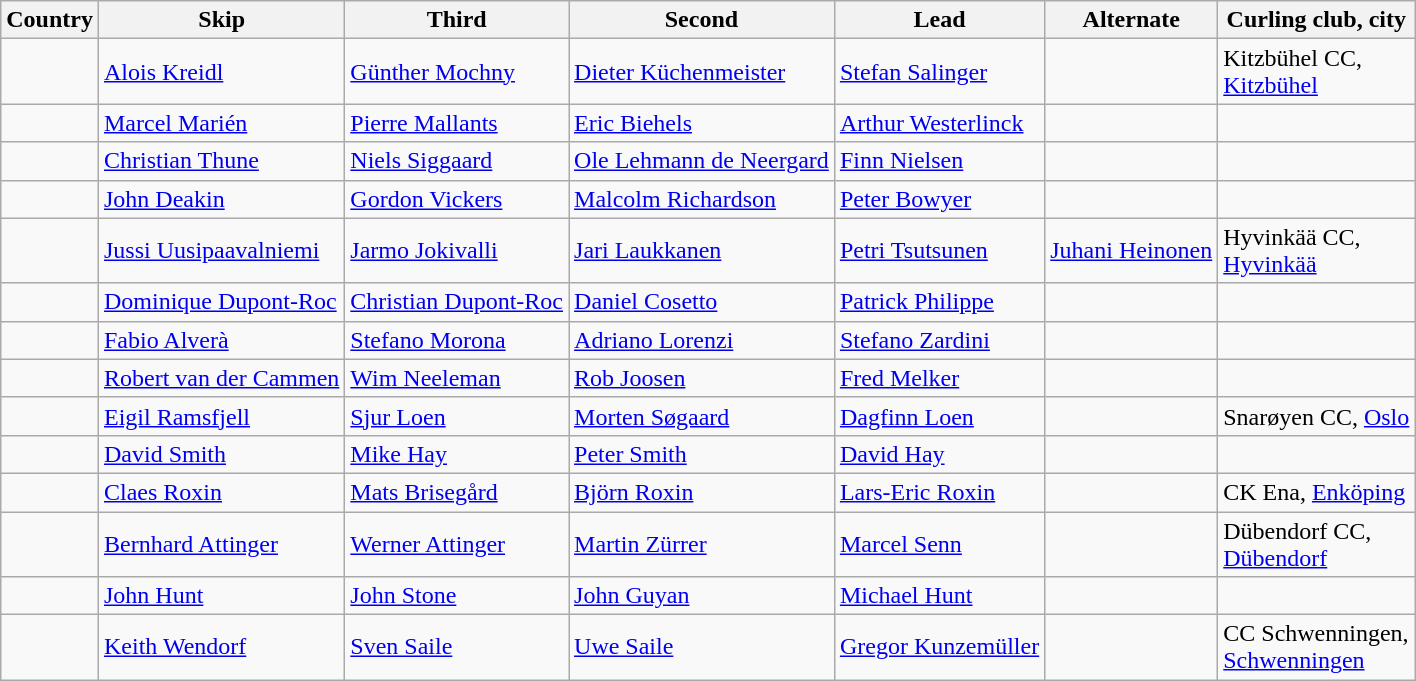<table class="wikitable">
<tr>
<th>Country</th>
<th>Skip</th>
<th>Third</th>
<th>Second</th>
<th>Lead</th>
<th>Alternate</th>
<th>Curling club, city</th>
</tr>
<tr>
<td></td>
<td><a href='#'>Alois Kreidl</a></td>
<td><a href='#'>Günther Mochny</a></td>
<td><a href='#'>Dieter Küchenmeister</a></td>
<td><a href='#'>Stefan Salinger</a></td>
<td></td>
<td>Kitzbühel CC,<br><a href='#'>Kitzbühel</a></td>
</tr>
<tr>
<td></td>
<td><a href='#'>Marcel Marién</a></td>
<td><a href='#'>Pierre Mallants</a></td>
<td><a href='#'>Eric Biehels</a></td>
<td><a href='#'>Arthur Westerlinck</a></td>
<td></td>
<td></td>
</tr>
<tr>
<td></td>
<td><a href='#'>Christian Thune</a></td>
<td><a href='#'>Niels Siggaard</a></td>
<td><a href='#'>Ole Lehmann de Neergard</a></td>
<td><a href='#'>Finn Nielsen</a></td>
<td></td>
<td></td>
</tr>
<tr>
<td></td>
<td><a href='#'>John Deakin</a></td>
<td><a href='#'>Gordon Vickers</a></td>
<td><a href='#'>Malcolm Richardson</a></td>
<td><a href='#'>Peter Bowyer</a></td>
<td></td>
<td></td>
</tr>
<tr>
<td></td>
<td><a href='#'>Jussi Uusipaavalniemi</a></td>
<td><a href='#'>Jarmo Jokivalli</a></td>
<td><a href='#'>Jari Laukkanen</a></td>
<td><a href='#'>Petri Tsutsunen</a></td>
<td><a href='#'>Juhani Heinonen</a></td>
<td>Hyvinkää CC,<br><a href='#'>Hyvinkää</a></td>
</tr>
<tr>
<td></td>
<td><a href='#'>Dominique Dupont-Roc</a></td>
<td><a href='#'>Christian Dupont-Roc</a></td>
<td><a href='#'>Daniel Cosetto</a></td>
<td><a href='#'>Patrick Philippe</a></td>
<td></td>
<td></td>
</tr>
<tr>
<td></td>
<td><a href='#'>Fabio Alverà</a></td>
<td><a href='#'>Stefano Morona</a></td>
<td><a href='#'>Adriano Lorenzi</a></td>
<td><a href='#'>Stefano Zardini</a></td>
<td></td>
<td></td>
</tr>
<tr>
<td></td>
<td><a href='#'>Robert van der Cammen</a></td>
<td><a href='#'>Wim Neeleman</a></td>
<td><a href='#'>Rob Joosen</a></td>
<td><a href='#'>Fred Melker</a></td>
<td></td>
<td></td>
</tr>
<tr>
<td></td>
<td><a href='#'>Eigil Ramsfjell</a></td>
<td><a href='#'>Sjur Loen</a></td>
<td><a href='#'>Morten Søgaard</a></td>
<td><a href='#'>Dagfinn Loen</a></td>
<td></td>
<td>Snarøyen CC, <a href='#'>Oslo</a></td>
</tr>
<tr>
<td></td>
<td><a href='#'>David Smith</a></td>
<td><a href='#'>Mike Hay</a></td>
<td><a href='#'>Peter Smith</a></td>
<td><a href='#'>David Hay</a></td>
<td></td>
<td></td>
</tr>
<tr>
<td></td>
<td><a href='#'>Claes Roxin</a></td>
<td><a href='#'>Mats Brisegård</a></td>
<td><a href='#'>Björn Roxin</a></td>
<td><a href='#'>Lars-Eric Roxin</a></td>
<td></td>
<td>CK Ena, <a href='#'>Enköping</a></td>
</tr>
<tr>
<td></td>
<td><a href='#'>Bernhard Attinger</a></td>
<td><a href='#'>Werner Attinger</a></td>
<td><a href='#'>Martin Zürrer</a></td>
<td><a href='#'>Marcel Senn</a></td>
<td></td>
<td>Dübendorf CC,<br><a href='#'>Dübendorf</a></td>
</tr>
<tr>
<td></td>
<td><a href='#'>John Hunt</a></td>
<td><a href='#'>John Stone</a></td>
<td><a href='#'>John Guyan</a></td>
<td><a href='#'>Michael Hunt</a></td>
<td></td>
<td></td>
</tr>
<tr>
<td></td>
<td><a href='#'>Keith Wendorf</a></td>
<td><a href='#'>Sven Saile</a></td>
<td><a href='#'>Uwe Saile</a></td>
<td><a href='#'>Gregor Kunzemüller</a></td>
<td></td>
<td>CC Schwenningen,<br><a href='#'>Schwenningen</a></td>
</tr>
</table>
